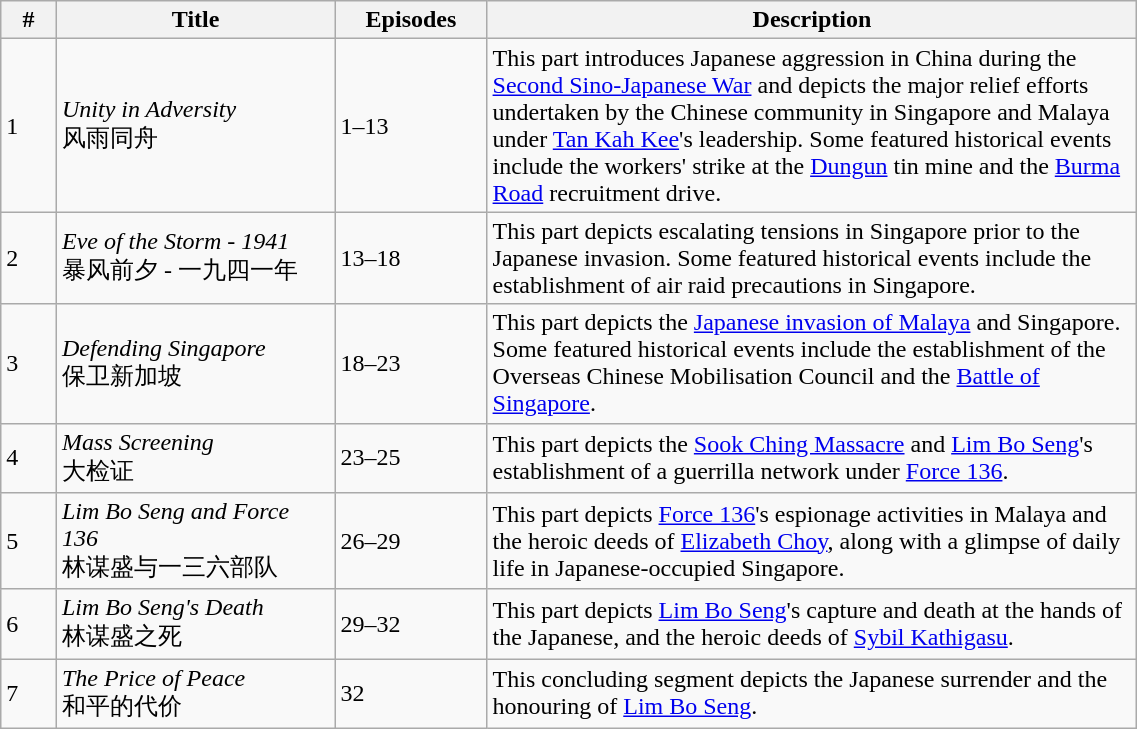<table class="wikitable" width=60%>
<tr>
<th width=3%>#</th>
<th width=15%>Title</th>
<th width=7%>Episodes</th>
<th width=35%>Description</th>
</tr>
<tr>
<td>1</td>
<td><em>Unity in Adversity</em><br>风雨同舟</td>
<td>1–13</td>
<td>This part introduces Japanese aggression in China during the <a href='#'>Second Sino-Japanese War</a> and depicts the major relief efforts undertaken by the Chinese community in Singapore and Malaya under <a href='#'>Tan Kah Kee</a>'s leadership. Some featured historical events include the workers' strike at the <a href='#'>Dungun</a> tin mine and the <a href='#'>Burma Road</a> recruitment drive.</td>
</tr>
<tr>
<td>2</td>
<td><em>Eve of the Storm - 1941</em><br>暴风前夕 - 一九四一年</td>
<td>13–18</td>
<td>This part depicts escalating tensions in Singapore prior to the Japanese invasion. Some featured historical events include the establishment of air raid precautions in Singapore.</td>
</tr>
<tr>
<td>3</td>
<td><em>Defending Singapore</em><br>保卫新加坡</td>
<td>18–23</td>
<td>This part depicts the <a href='#'>Japanese invasion of Malaya</a> and Singapore. Some featured historical events include the establishment of the Overseas Chinese Mobilisation Council and the <a href='#'>Battle of Singapore</a>.</td>
</tr>
<tr>
<td>4</td>
<td><em>Mass Screening</em><br>大检证</td>
<td>23–25</td>
<td>This part depicts the <a href='#'>Sook Ching Massacre</a> and <a href='#'>Lim Bo Seng</a>'s establishment of a guerrilla network under <a href='#'>Force 136</a>.</td>
</tr>
<tr>
<td>5</td>
<td><em>Lim Bo Seng and Force 136</em><br>林谋盛与一三六部队</td>
<td>26–29</td>
<td>This part depicts <a href='#'>Force 136</a>'s espionage activities in Malaya and the heroic deeds of <a href='#'>Elizabeth Choy</a>, along with a glimpse of daily life in Japanese-occupied Singapore.</td>
</tr>
<tr>
<td>6</td>
<td><em>Lim Bo Seng's Death</em><br>林谋盛之死</td>
<td>29–32</td>
<td>This part depicts <a href='#'>Lim Bo Seng</a>'s capture and death at the hands of the Japanese, and the heroic deeds of <a href='#'>Sybil Kathigasu</a>.</td>
</tr>
<tr>
<td>7</td>
<td><em>The Price of Peace</em><br>和平的代价</td>
<td>32</td>
<td>This concluding segment depicts the Japanese surrender and the honouring of <a href='#'>Lim Bo Seng</a>.</td>
</tr>
</table>
